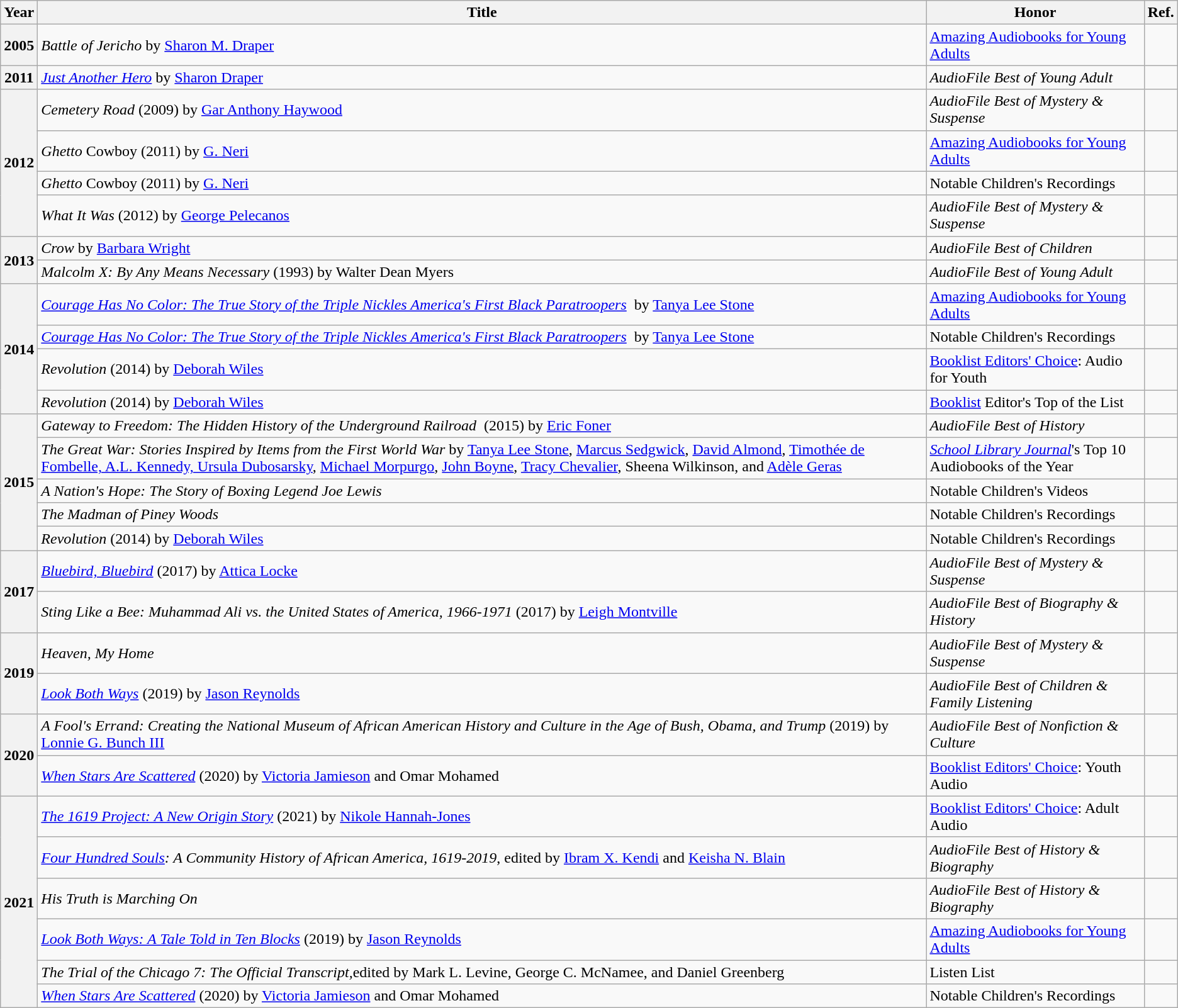<table class="wikitable sortable mw-collapsible">
<tr>
<th>Year</th>
<th>Title</th>
<th>Honor</th>
<th>Ref.</th>
</tr>
<tr>
<th>2005</th>
<td><em>Battle of Jericho</em> by <a href='#'>Sharon M. Draper</a></td>
<td><a href='#'>Amazing Audiobooks for Young Adults</a></td>
<td></td>
</tr>
<tr>
<th>2011</th>
<td><em><a href='#'>Just Another Hero</a></em> by <a href='#'>Sharon Draper</a></td>
<td><em>AudioFile Best of Young Adult</em></td>
<td></td>
</tr>
<tr>
<th rowspan="4">2012</th>
<td><em>Cemetery Road</em> (2009) by <a href='#'>Gar Anthony Haywood</a></td>
<td><em>AudioFile Best of Mystery & Suspense</em></td>
<td></td>
</tr>
<tr>
<td><em>Ghetto</em> Cowboy (2011) by <a href='#'>G. Neri</a></td>
<td><a href='#'>Amazing Audiobooks for Young Adults</a></td>
<td></td>
</tr>
<tr>
<td><em>Ghetto</em> Cowboy (2011) by <a href='#'>G. Neri</a></td>
<td>Notable Children's Recordings</td>
<td></td>
</tr>
<tr>
<td><em>What It Was</em> (2012) by <a href='#'>George Pelecanos</a></td>
<td><em>AudioFile Best of Mystery & Suspense</em></td>
<td></td>
</tr>
<tr>
<th rowspan="2">2013</th>
<td><em>Crow</em> by <a href='#'>Barbara Wright</a></td>
<td><em>AudioFile Best of Children</em></td>
<td></td>
</tr>
<tr>
<td><em>Malcolm X: By Any Means Necessary</em> (1993) by Walter Dean Myers</td>
<td><em>AudioFile Best of Young Adult</em></td>
<td></td>
</tr>
<tr>
<th rowspan="4">2014</th>
<td><em><a href='#'>Courage Has No Color: The True Story of the Triple Nickles America's First Black Paratroopers</a></em>  by <a href='#'>Tanya Lee Stone</a></td>
<td><a href='#'>Amazing Audiobooks for Young Adults</a></td>
<td></td>
</tr>
<tr>
<td><em><a href='#'>Courage Has No Color: The True Story of the Triple Nickles America's First Black Paratroopers</a></em>  by <a href='#'>Tanya Lee Stone</a></td>
<td>Notable Children's Recordings</td>
<td></td>
</tr>
<tr>
<td><em>Revolution</em> (2014) by <a href='#'>Deborah Wiles</a></td>
<td><a href='#'>Booklist Editors' Choice</a>: Audio for Youth</td>
<td></td>
</tr>
<tr>
<td><em>Revolution</em> (2014) by <a href='#'>Deborah Wiles</a></td>
<td><a href='#'>Booklist</a> Editor's Top of the List</td>
<td></td>
</tr>
<tr>
<th rowspan="5">2015</th>
<td><em>Gateway to Freedom: The Hidden History of the Underground Railroad</em>  (2015) by <a href='#'>Eric Foner</a></td>
<td><em>AudioFile Best of History</em></td>
<td></td>
</tr>
<tr>
<td><em>The Great War: Stories Inspired by Items from the First World War</em> by <a href='#'>Tanya Lee Stone</a>, <a href='#'>Marcus Sedgwick</a>, <a href='#'>David Almond</a>, <a href='#'>Timothée de Fombelle, A.L. Kennedy, Ursula Dubosarsky</a>, <a href='#'>Michael Morpurgo</a>, <a href='#'>John Boyne</a>, <a href='#'>Tracy Chevalier</a>, Sheena Wilkinson, and <a href='#'>Adèle Geras</a></td>
<td><em><a href='#'>School Library Journal</a></em>'s Top 10 Audiobooks of the Year</td>
<td></td>
</tr>
<tr>
<td><em>A Nation's Hope: The Story of Boxing Legend Joe Lewis</em></td>
<td>Notable Children's Videos</td>
<td></td>
</tr>
<tr>
<td><em>The Madman of Piney Woods</em></td>
<td>Notable Children's Recordings</td>
<td></td>
</tr>
<tr>
<td><em>Revolution</em> (2014) by <a href='#'>Deborah Wiles</a></td>
<td>Notable Children's Recordings</td>
<td></td>
</tr>
<tr>
<th rowspan="2">2017</th>
<td><em><a href='#'>Bluebird, Bluebird</a></em> (2017) by <a href='#'>Attica Locke</a></td>
<td><em>AudioFile Best of Mystery & Suspense</em></td>
<td></td>
</tr>
<tr>
<td><em>Sting Like a Bee: Muhammad Ali vs. the United States of America, 1966-1971</em> (2017) by <a href='#'>Leigh Montville</a></td>
<td><em>AudioFile Best of Biography & History</em></td>
<td></td>
</tr>
<tr>
<th rowspan="2">2019</th>
<td><em>Heaven, My Home</em>  </td>
<td><em>AudioFile Best of Mystery & Suspense</em></td>
<td></td>
</tr>
<tr>
<td><em><a href='#'>Look Both Ways</a></em> (2019) by <a href='#'>Jason Reynolds</a>  </td>
<td><em>AudioFile Best of Children & Family Listening</em></td>
<td></td>
</tr>
<tr>
<th rowspan="2">2020</th>
<td><em>A Fool's Errand: Creating the National Museum of African American History and Culture in the Age of Bush, Obama, and Trump</em> (2019) by <a href='#'>Lonnie G. Bunch III</a></td>
<td><em>AudioFile Best of Nonfiction & Culture</em></td>
<td></td>
</tr>
<tr>
<td><em><a href='#'>When Stars Are Scattered</a></em> (2020) by <a href='#'>Victoria Jamieson</a> and Omar Mohamed</td>
<td><a href='#'>Booklist Editors' Choice</a>: Youth Audio</td>
<td></td>
</tr>
<tr>
<th rowspan="6">2021</th>
<td><em><a href='#'>The 1619 Project: A New Origin Story</a></em> (2021) by <a href='#'>Nikole Hannah-Jones</a></td>
<td><a href='#'>Booklist Editors' Choice</a>: Adult Audio</td>
<td></td>
</tr>
<tr>
<td><em><a href='#'>Four Hundred Souls</a>: A Community History of African America, 1619-2019</em>, edited by <a href='#'>Ibram X. Kendi</a> and <a href='#'>Keisha N. Blain</a></td>
<td><em>AudioFile Best of History & Biography</em></td>
<td></td>
</tr>
<tr>
<td><em>His Truth is Marching On</em> <em> </em></td>
<td><em>AudioFile Best of History & Biography</em></td>
<td></td>
</tr>
<tr>
<td><em><a href='#'>Look Both Ways: A Tale Told in Ten Blocks</a></em> (2019) by <a href='#'>Jason Reynolds</a></td>
<td><a href='#'>Amazing Audiobooks for Young Adults</a></td>
<td></td>
</tr>
<tr>
<td><em>The Trial of the Chicago 7: The Official Transcript,</em>edited by Mark L. Levine, George C. McNamee, and Daniel Greenberg</td>
<td>Listen List</td>
<td></td>
</tr>
<tr>
<td><em><a href='#'>When Stars Are Scattered</a></em> (2020) by <a href='#'>Victoria Jamieson</a> and Omar Mohamed</td>
<td>Notable Children's Recordings</td>
<td></td>
</tr>
</table>
